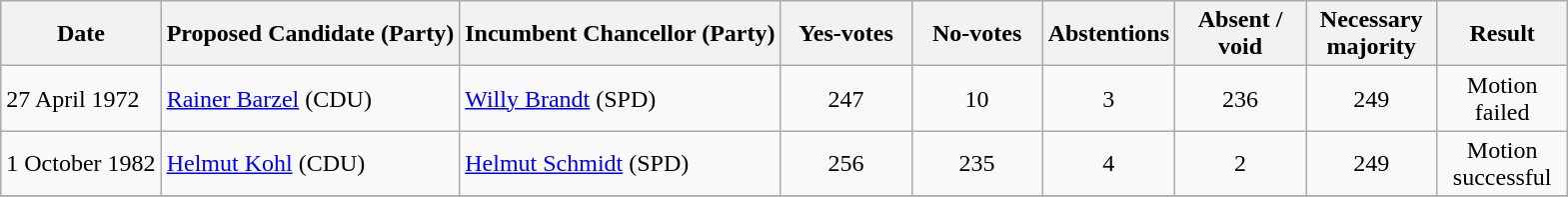<table class="wikitable">
<tr class="hintergrundfarbe8">
<th>Date</th>
<th>Proposed Candidate (Party)</th>
<th>Incumbent Chancellor (Party)</th>
<th style="width:5em">Yes-votes</th>
<th style="width:5em">No-votes</th>
<th style="width:5em">Abstentions</th>
<th style="width:5em">Absent / void</th>
<th style="width:5em">Necessary majority</th>
<th style="width:5em">Result</th>
</tr>
<tr>
<td>27 April 1972</td>
<td><a href='#'>Rainer Barzel</a> (CDU)</td>
<td><a href='#'>Willy Brandt</a> (SPD)</td>
<td style="text-align:center">247</td>
<td style="text-align:center">10</td>
<td style="text-align:center">3</td>
<td style="text-align:center">236</td>
<td style="text-align:center">249</td>
<td style="text-align:center">Motion failed</td>
</tr>
<tr>
<td>1 October 1982</td>
<td><a href='#'>Helmut Kohl</a> (CDU)</td>
<td><a href='#'>Helmut Schmidt</a> (SPD)</td>
<td style="text-align:center">256</td>
<td style="text-align:center">235</td>
<td style="text-align:center">4</td>
<td style="text-align:center">2</td>
<td style="text-align:center">249</td>
<td style="text-align:center">Motion successful</td>
</tr>
<tr>
</tr>
</table>
